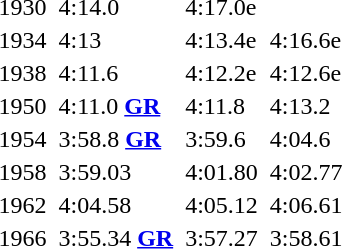<table>
<tr>
<td>1930</td>
<td></td>
<td>4:14.0</td>
<td></td>
<td>4:17.0e</td>
<td></td>
<td></td>
</tr>
<tr>
<td>1934</td>
<td></td>
<td>4:13</td>
<td></td>
<td>4:13.4e</td>
<td></td>
<td>4:16.6e</td>
</tr>
<tr>
<td>1938</td>
<td></td>
<td>4:11.6</td>
<td></td>
<td>4:12.2e</td>
<td></td>
<td>4:12.6e</td>
</tr>
<tr>
<td>1950</td>
<td></td>
<td>4:11.0 <strong><a href='#'>GR</a></strong></td>
<td></td>
<td>4:11.8</td>
<td></td>
<td>4:13.2</td>
</tr>
<tr>
<td>1954</td>
<td></td>
<td>3:58.8 <strong><a href='#'>GR</a></strong></td>
<td></td>
<td>3:59.6</td>
<td></td>
<td>4:04.6</td>
</tr>
<tr>
<td>1958</td>
<td></td>
<td>3:59.03</td>
<td></td>
<td>4:01.80</td>
<td></td>
<td>4:02.77</td>
</tr>
<tr>
<td>1962</td>
<td></td>
<td>4:04.58</td>
<td></td>
<td>4:05.12</td>
<td></td>
<td>4:06.61</td>
</tr>
<tr>
<td>1966</td>
<td></td>
<td>3:55.34 <strong><a href='#'>GR</a></strong></td>
<td></td>
<td>3:57.27</td>
<td></td>
<td>3:58.61</td>
</tr>
</table>
